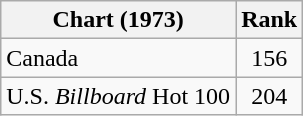<table class="wikitable">
<tr>
<th align="left">Chart (1973)</th>
<th style="text-align:center;">Rank</th>
</tr>
<tr>
<td>Canada</td>
<td style="text-align:center;">156</td>
</tr>
<tr>
<td>U.S. <em>Billboard</em> Hot 100</td>
<td style="text-align:center;">204</td>
</tr>
</table>
